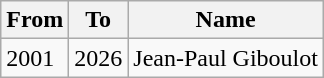<table class="wikitable">
<tr>
<th>From</th>
<th>To</th>
<th>Name</th>
</tr>
<tr>
<td>2001</td>
<td>2026</td>
<td>Jean-Paul Giboulot</td>
</tr>
</table>
